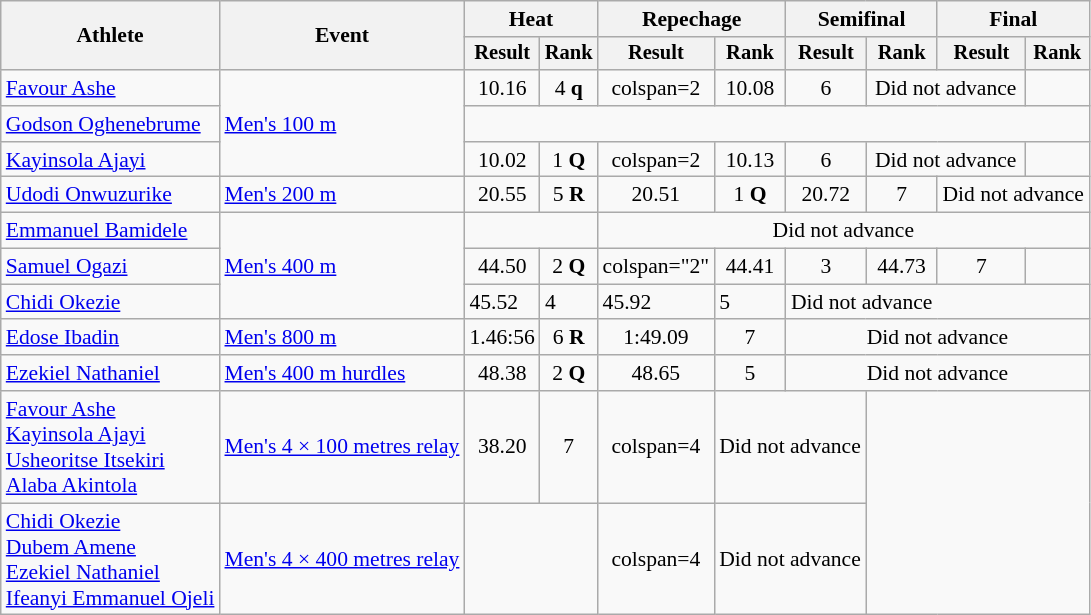<table class="wikitable" style="font-size:90%">
<tr>
<th rowspan="2">Athlete</th>
<th rowspan="2">Event</th>
<th colspan="2">Heat</th>
<th colspan="2">Repechage</th>
<th colspan="2">Semifinal</th>
<th colspan="2">Final</th>
</tr>
<tr style="font-size:95%">
<th>Result</th>
<th>Rank</th>
<th>Result</th>
<th>Rank</th>
<th>Result</th>
<th>Rank</th>
<th>Result</th>
<th>Rank</th>
</tr>
<tr align=center>
<td align=left><a href='#'>Favour Ashe</a></td>
<td align=left rowspan=3><a href='#'>Men's 100 m</a></td>
<td>10.16</td>
<td>4 <strong>q</strong></td>
<td>colspan=2 </td>
<td>10.08</td>
<td>6</td>
<td colspan="2">Did not advance</td>
</tr>
<tr align=center>
<td align=left><a href='#'>Godson Oghenebrume</a></td>
<td colspan=8></td>
</tr>
<tr align=center>
<td align=left><a href='#'>Kayinsola Ajayi</a></td>
<td>10.02</td>
<td>1 <strong>Q</strong></td>
<td>colspan=2 </td>
<td>10.13</td>
<td>6</td>
<td colspan="2">Did not advance</td>
</tr>
<tr align=center>
<td align=left><a href='#'>Udodi Onwuzurike</a></td>
<td align=left><a href='#'>Men's 200 m</a></td>
<td>20.55</td>
<td>5 <strong>R</strong></td>
<td>20.51</td>
<td>1 <strong>Q</strong></td>
<td>20.72</td>
<td>7</td>
<td colspan=2>Did not advance</td>
</tr>
<tr align=center>
<td align=left><a href='#'>Emmanuel Bamidele</a></td>
<td align=left rowspan=3><a href='#'>Men's 400 m</a></td>
<td colspan=2></td>
<td colspan="6">Did not advance</td>
</tr>
<tr align=center>
<td align=left><a href='#'>Samuel Ogazi</a></td>
<td>44.50</td>
<td>2 <strong>Q</strong></td>
<td>colspan="2" </td>
<td>44.41</td>
<td>3</td>
<td>44.73</td>
<td>7</td>
</tr>
<tr>
<td align=left><a href='#'>Chidi Okezie</a></td>
<td>45.52</td>
<td>4</td>
<td>45.92</td>
<td>5</td>
<td colspan="4">Did not advance</td>
</tr>
<tr align=center>
<td align=left><a href='#'>Edose Ibadin</a></td>
<td align=left><a href='#'>Men's 800 m</a></td>
<td>1.46:56</td>
<td>6 <strong>R</strong></td>
<td>1:49.09</td>
<td>7</td>
<td colspan=4>Did not advance</td>
</tr>
<tr align=center>
<td align=left><a href='#'>Ezekiel Nathaniel</a></td>
<td align=left><a href='#'>Men's 400 m hurdles</a></td>
<td>48.38</td>
<td>2 <strong>Q</strong></td>
<td>48.65</td>
<td>5</td>
<td colspan="4">Did not advance</td>
</tr>
<tr align=center>
<td align=left><a href='#'>Favour Ashe</a><br><a href='#'>Kayinsola Ajayi</a> <br><a href='#'>Usheoritse Itsekiri</a><br><a href='#'>Alaba Akintola</a></td>
<td align=left><a href='#'>Men's 4 × 100 metres relay</a></td>
<td>38.20</td>
<td>7</td>
<td>colspan=4 </td>
<td colspan=2>Did not advance</td>
</tr>
<tr align=center>
<td align=left><a href='#'>Chidi Okezie</a><br><a href='#'>Dubem Amene</a><br><a href='#'>Ezekiel Nathaniel</a> <br><a href='#'>Ifeanyi Emmanuel Ojeli</a></td>
<td align=left><a href='#'>Men's 4 × 400 metres relay</a></td>
<td colspan=2></td>
<td>colspan=4 </td>
<td colspan=2>Did not advance</td>
</tr>
</table>
